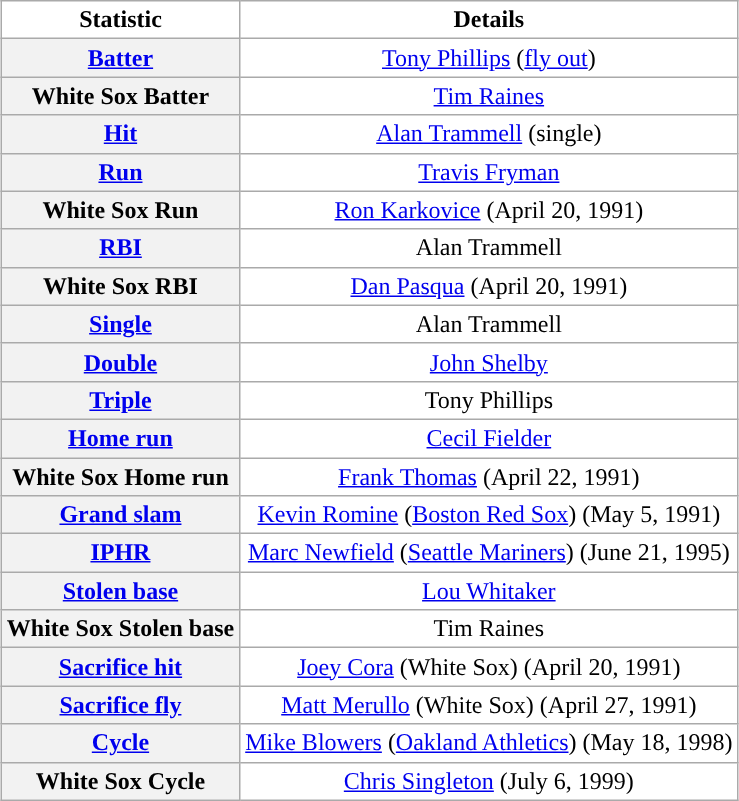<table class="wikitable" align=center style="margin-left:15px; text-align:center; background:#ffffff;">
<tr>
<td><strong>Statistic</strong></td>
<td><strong>Details</strong></td>
</tr>
<tr>
<th><a href='#'>Batter</a></th>
<td><a href='#'>Tony Phillips</a> (<a href='#'>fly out</a>)</td>
</tr>
<tr>
<th>White Sox Batter</th>
<td><a href='#'>Tim Raines</a></td>
</tr>
<tr>
<th><a href='#'>Hit</a></th>
<td><a href='#'>Alan Trammell</a> (single)</td>
</tr>
<tr>
<th><a href='#'>Run</a></th>
<td><a href='#'>Travis Fryman</a></td>
</tr>
<tr>
<th>White Sox Run</th>
<td><a href='#'>Ron Karkovice</a> (April 20, 1991)</td>
</tr>
<tr>
<th><a href='#'>RBI</a></th>
<td>Alan Trammell</td>
</tr>
<tr>
<th>White Sox RBI</th>
<td><a href='#'>Dan Pasqua</a> (April 20, 1991)</td>
</tr>
<tr>
<th><a href='#'>Single</a></th>
<td>Alan Trammell</td>
</tr>
<tr>
<th><a href='#'>Double</a></th>
<td><a href='#'>John Shelby</a></td>
</tr>
<tr>
<th><a href='#'>Triple</a></th>
<td>Tony Phillips</td>
</tr>
<tr>
<th><a href='#'>Home run</a></th>
<td><a href='#'>Cecil Fielder</a></td>
</tr>
<tr>
<th>White Sox Home run</th>
<td><a href='#'>Frank Thomas</a> (April 22, 1991)</td>
</tr>
<tr>
<th><a href='#'>Grand slam</a></th>
<td><a href='#'>Kevin Romine</a> (<a href='#'>Boston Red Sox</a>) (May 5, 1991)</td>
</tr>
<tr>
<th><a href='#'>IPHR</a></th>
<td><a href='#'>Marc Newfield</a> (<a href='#'>Seattle Mariners</a>) (June 21, 1995)</td>
</tr>
<tr>
<th><a href='#'>Stolen base</a></th>
<td><a href='#'>Lou Whitaker</a></td>
</tr>
<tr>
<th>White Sox Stolen base</th>
<td>Tim Raines</td>
</tr>
<tr>
<th><a href='#'>Sacrifice hit</a></th>
<td><a href='#'>Joey Cora</a> (White Sox) (April 20, 1991)</td>
</tr>
<tr>
<th><a href='#'>Sacrifice fly</a></th>
<td><a href='#'>Matt Merullo</a> (White Sox) (April 27, 1991)</td>
</tr>
<tr>
<th><a href='#'>Cycle</a></th>
<td><a href='#'>Mike Blowers</a> (<a href='#'>Oakland Athletics</a>) (May 18, 1998)</td>
</tr>
<tr>
<th>White Sox Cycle</th>
<td><a href='#'>Chris Singleton</a> (July 6, 1999)</td>
</tr>
</table>
